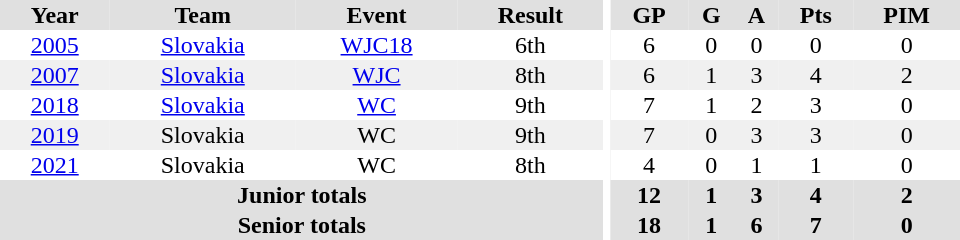<table border="0" cellpadding="1" cellspacing="0" ID="Table3" style="text-align:center; width:40em">
<tr ALIGN="center" bgcolor="#e0e0e0">
<th>Year</th>
<th>Team</th>
<th>Event</th>
<th>Result</th>
<th rowspan="99" bgcolor="#ffffff"></th>
<th>GP</th>
<th>G</th>
<th>A</th>
<th>Pts</th>
<th>PIM</th>
</tr>
<tr>
<td><a href='#'>2005</a></td>
<td><a href='#'>Slovakia</a></td>
<td><a href='#'>WJC18</a></td>
<td>6th</td>
<td>6</td>
<td>0</td>
<td>0</td>
<td>0</td>
<td>0</td>
</tr>
<tr bgcolor="#f0f0f0">
<td><a href='#'>2007</a></td>
<td><a href='#'>Slovakia</a></td>
<td><a href='#'>WJC</a></td>
<td>8th</td>
<td>6</td>
<td>1</td>
<td>3</td>
<td>4</td>
<td>2</td>
</tr>
<tr>
<td><a href='#'>2018</a></td>
<td><a href='#'>Slovakia</a></td>
<td><a href='#'>WC</a></td>
<td>9th</td>
<td>7</td>
<td>1</td>
<td>2</td>
<td>3</td>
<td>0</td>
</tr>
<tr bgcolor="#f0f0f0">
<td><a href='#'>2019</a></td>
<td>Slovakia</td>
<td>WC</td>
<td>9th</td>
<td>7</td>
<td>0</td>
<td>3</td>
<td>3</td>
<td>0</td>
</tr>
<tr>
<td><a href='#'>2021</a></td>
<td>Slovakia</td>
<td>WC</td>
<td>8th</td>
<td>4</td>
<td>0</td>
<td>1</td>
<td>1</td>
<td>0</td>
</tr>
<tr bgcolor="#e0e0e0">
<th colspan="4">Junior totals</th>
<th>12</th>
<th>1</th>
<th>3</th>
<th>4</th>
<th>2</th>
</tr>
<tr bgcolor="#e0e0e0">
<th colspan=4>Senior totals</th>
<th>18</th>
<th>1</th>
<th>6</th>
<th>7</th>
<th>0</th>
</tr>
</table>
